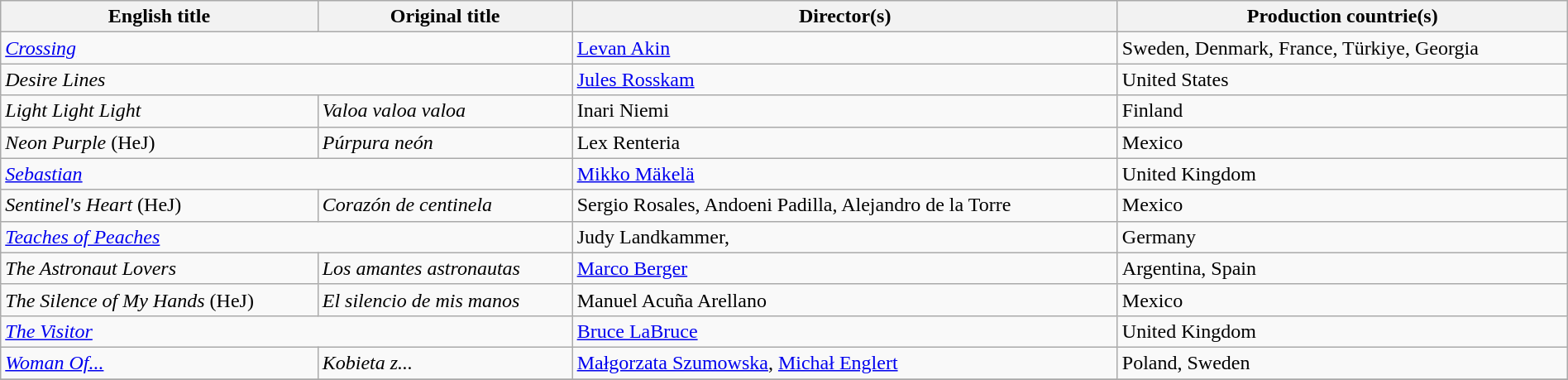<table class="sortable wikitable" style="width:100%; margin-bottom:4px" cellpadding="5">
<tr>
<th scope="col">English title</th>
<th scope="col">Original title</th>
<th scope="col">Director(s)</th>
<th scope="col">Production countrie(s)</th>
</tr>
<tr>
<td colspan="2"><em><a href='#'>Crossing</a></em></td>
<td><a href='#'>Levan Akin</a></td>
<td>Sweden, Denmark, France, Türkiye, Georgia</td>
</tr>
<tr>
<td colspan="2"><em>Desire Lines</em></td>
<td><a href='#'>Jules Rosskam</a></td>
<td>United States</td>
</tr>
<tr>
<td><em>Light Light Light</em></td>
<td><em>Valoa valoa valoa</em></td>
<td>Inari Niemi</td>
<td>Finland</td>
</tr>
<tr>
<td><em>Neon Purple</em> (HeJ)</td>
<td><em>Púrpura neón</em></td>
<td>Lex Renteria</td>
<td>Mexico</td>
</tr>
<tr>
<td colspan="2"><em><a href='#'>Sebastian</a></em></td>
<td><a href='#'>Mikko Mäkelä</a></td>
<td>United Kingdom</td>
</tr>
<tr>
<td><em>Sentinel's Heart</em> (HeJ)</td>
<td><em>Corazón de centinela</em></td>
<td>Sergio Rosales, Andoeni Padilla, Alejandro de la Torre</td>
<td>Mexico</td>
</tr>
<tr>
<td colspan="2"><em><a href='#'>Teaches of Peaches</a></em></td>
<td>Judy Landkammer, </td>
<td>Germany</td>
</tr>
<tr>
<td><em>The Astronaut Lovers</em></td>
<td><em>Los amantes astronautas</em></td>
<td><a href='#'>Marco Berger</a></td>
<td>Argentina, Spain</td>
</tr>
<tr>
<td><em>The Silence of My Hands</em> (HeJ)</td>
<td><em>El silencio de mis manos</em></td>
<td>Manuel Acuña Arellano</td>
<td>Mexico</td>
</tr>
<tr>
<td colspan="2"><em><a href='#'>The Visitor</a></em></td>
<td><a href='#'>Bruce LaBruce</a></td>
<td>United Kingdom</td>
</tr>
<tr>
<td><em><a href='#'>Woman Of...</a></em></td>
<td><em>Kobieta z...</em></td>
<td><a href='#'>Małgorzata Szumowska</a>, <a href='#'>Michał Englert</a></td>
<td>Poland, Sweden</td>
</tr>
<tr>
</tr>
</table>
